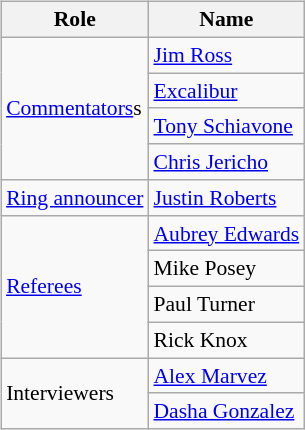<table class=wikitable style="font-size:90%; margin: 0.5em 0 0.5em 1em; float: right; clear: right;">
<tr>
<th>Role</th>
<th>Name</th>
</tr>
<tr>
<td rowspan=4><a href='#'>Commentators</a>s</td>
<td><a href='#'>Jim Ross</a></td>
</tr>
<tr>
<td><a href='#'>Excalibur</a></td>
</tr>
<tr>
<td><a href='#'>Tony Schiavone</a></td>
</tr>
<tr>
<td><a href='#'>Chris Jericho</a> </td>
</tr>
<tr>
<td rowspan=1><a href='#'>Ring announcer</a></td>
<td><a href='#'>Justin Roberts</a></td>
</tr>
<tr>
<td rowspan=4><a href='#'>Referees</a></td>
<td><a href='#'>Aubrey Edwards</a></td>
</tr>
<tr>
<td>Mike Posey</td>
</tr>
<tr>
<td>Paul Turner</td>
</tr>
<tr>
<td>Rick Knox</td>
</tr>
<tr>
<td rowspan=2>Interviewers</td>
<td><a href='#'>Alex Marvez</a></td>
</tr>
<tr>
<td><a href='#'>Dasha Gonzalez</a></td>
</tr>
</table>
